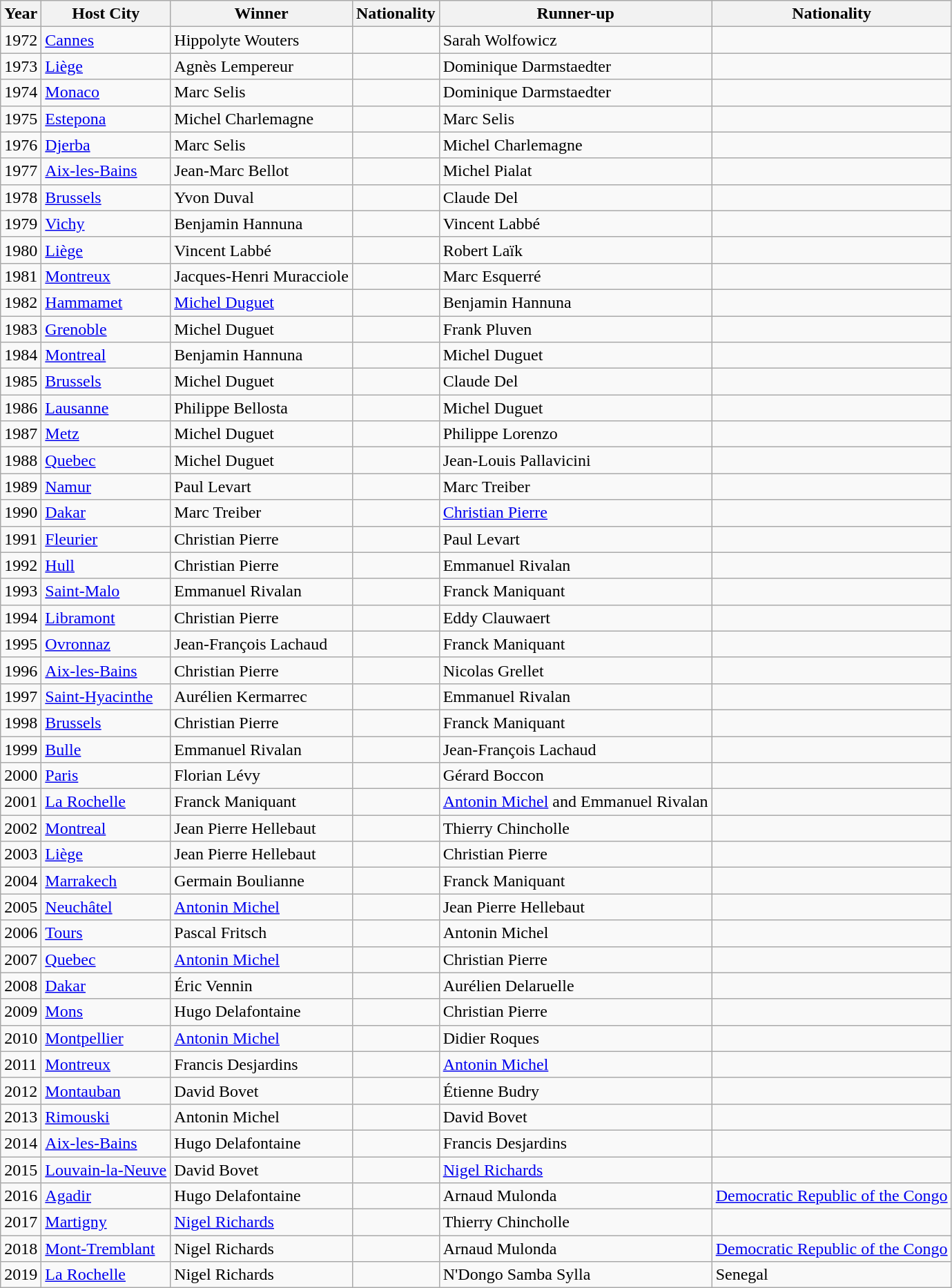<table class="sortable wikitable">
<tr>
<th>Year</th>
<th>Host City</th>
<th>Winner</th>
<th>Nationality</th>
<th>Runner-up</th>
<th>Nationality</th>
</tr>
<tr>
<td>1972</td>
<td> <a href='#'>Cannes</a></td>
<td>Hippolyte Wouters</td>
<td></td>
<td>Sarah Wolfowicz</td>
<td></td>
</tr>
<tr>
<td>1973</td>
<td> <a href='#'>Liège</a></td>
<td>Agnès Lempereur</td>
<td></td>
<td>Dominique Darmstaedter</td>
<td></td>
</tr>
<tr>
<td>1974</td>
<td> <a href='#'>Monaco</a></td>
<td>Marc Selis</td>
<td></td>
<td>Dominique Darmstaedter</td>
<td></td>
</tr>
<tr>
<td>1975</td>
<td> <a href='#'>Estepona</a></td>
<td>Michel Charlemagne</td>
<td></td>
<td>Marc Selis</td>
<td></td>
</tr>
<tr>
<td>1976</td>
<td> <a href='#'>Djerba</a></td>
<td>Marc Selis</td>
<td></td>
<td>Michel Charlemagne</td>
<td></td>
</tr>
<tr>
<td>1977</td>
<td> <a href='#'>Aix-les-Bains</a></td>
<td>Jean-Marc Bellot</td>
<td></td>
<td>Michel Pialat</td>
<td></td>
</tr>
<tr>
<td>1978</td>
<td> <a href='#'>Brussels</a></td>
<td>Yvon Duval</td>
<td></td>
<td>Claude Del</td>
<td></td>
</tr>
<tr>
<td>1979</td>
<td> <a href='#'>Vichy</a></td>
<td>Benjamin Hannuna</td>
<td></td>
<td>Vincent Labbé</td>
<td></td>
</tr>
<tr>
<td>1980</td>
<td> <a href='#'>Liège</a></td>
<td>Vincent Labbé</td>
<td></td>
<td>Robert Laïk</td>
<td></td>
</tr>
<tr>
<td>1981</td>
<td> <a href='#'>Montreux</a></td>
<td>Jacques-Henri Muracciole</td>
<td></td>
<td>Marc Esquerré</td>
<td></td>
</tr>
<tr>
<td>1982</td>
<td> <a href='#'>Hammamet</a></td>
<td><a href='#'>Michel Duguet</a></td>
<td></td>
<td>Benjamin Hannuna</td>
<td></td>
</tr>
<tr>
<td>1983</td>
<td> <a href='#'>Grenoble</a></td>
<td>Michel Duguet</td>
<td></td>
<td>Frank Pluven</td>
<td></td>
</tr>
<tr>
<td>1984</td>
<td> <a href='#'>Montreal</a></td>
<td>Benjamin Hannuna</td>
<td></td>
<td>Michel Duguet</td>
<td></td>
</tr>
<tr>
<td>1985</td>
<td> <a href='#'>Brussels</a></td>
<td>Michel Duguet</td>
<td></td>
<td>Claude Del</td>
<td></td>
</tr>
<tr>
<td>1986</td>
<td> <a href='#'>Lausanne</a></td>
<td>Philippe Bellosta</td>
<td></td>
<td>Michel Duguet</td>
<td></td>
</tr>
<tr>
<td>1987</td>
<td> <a href='#'>Metz</a></td>
<td>Michel Duguet</td>
<td></td>
<td>Philippe Lorenzo</td>
<td></td>
</tr>
<tr>
<td>1988</td>
<td> <a href='#'>Quebec</a></td>
<td>Michel Duguet</td>
<td></td>
<td>Jean-Louis Pallavicini</td>
<td></td>
</tr>
<tr>
<td>1989</td>
<td> <a href='#'>Namur</a></td>
<td>Paul Levart</td>
<td></td>
<td>Marc Treiber</td>
<td></td>
</tr>
<tr>
<td>1990</td>
<td> <a href='#'>Dakar</a></td>
<td>Marc Treiber</td>
<td></td>
<td><a href='#'>Christian Pierre</a></td>
<td></td>
</tr>
<tr>
<td>1991</td>
<td> <a href='#'>Fleurier</a></td>
<td>Christian Pierre</td>
<td></td>
<td>Paul Levart</td>
<td></td>
</tr>
<tr>
<td>1992</td>
<td> <a href='#'>Hull</a></td>
<td>Christian Pierre</td>
<td></td>
<td>Emmanuel Rivalan</td>
<td></td>
</tr>
<tr>
<td>1993</td>
<td> <a href='#'>Saint-Malo</a></td>
<td>Emmanuel Rivalan</td>
<td></td>
<td>Franck Maniquant</td>
<td></td>
</tr>
<tr>
<td>1994</td>
<td> <a href='#'>Libramont</a></td>
<td>Christian Pierre</td>
<td></td>
<td>Eddy Clauwaert</td>
<td></td>
</tr>
<tr>
<td>1995</td>
<td> <a href='#'>Ovronnaz</a></td>
<td>Jean-François Lachaud</td>
<td></td>
<td>Franck Maniquant</td>
<td></td>
</tr>
<tr>
<td>1996</td>
<td> <a href='#'>Aix-les-Bains</a></td>
<td>Christian Pierre</td>
<td></td>
<td>Nicolas Grellet</td>
<td></td>
</tr>
<tr>
<td>1997</td>
<td> <a href='#'>Saint-Hyacinthe</a></td>
<td>Aurélien Kermarrec</td>
<td></td>
<td>Emmanuel Rivalan</td>
<td></td>
</tr>
<tr>
<td>1998</td>
<td> <a href='#'>Brussels</a></td>
<td>Christian Pierre</td>
<td></td>
<td>Franck Maniquant</td>
<td></td>
</tr>
<tr>
<td>1999</td>
<td> <a href='#'>Bulle</a></td>
<td>Emmanuel Rivalan</td>
<td></td>
<td>Jean-François Lachaud</td>
<td></td>
</tr>
<tr>
<td>2000</td>
<td> <a href='#'>Paris</a></td>
<td>Florian Lévy</td>
<td></td>
<td>Gérard Boccon</td>
<td></td>
</tr>
<tr>
<td>2001</td>
<td> <a href='#'>La Rochelle</a></td>
<td>Franck Maniquant</td>
<td></td>
<td><a href='#'>Antonin Michel</a> and Emmanuel Rivalan</td>
<td></td>
</tr>
<tr>
<td>2002</td>
<td> <a href='#'>Montreal</a></td>
<td>Jean Pierre Hellebaut</td>
<td></td>
<td>Thierry Chincholle</td>
<td></td>
</tr>
<tr>
<td>2003</td>
<td> <a href='#'>Liège</a></td>
<td>Jean Pierre Hellebaut</td>
<td></td>
<td>Christian Pierre</td>
<td></td>
</tr>
<tr>
<td>2004</td>
<td> <a href='#'>Marrakech</a></td>
<td>Germain Boulianne</td>
<td></td>
<td>Franck Maniquant</td>
<td></td>
</tr>
<tr>
<td>2005</td>
<td> <a href='#'>Neuchâtel</a></td>
<td><a href='#'>Antonin Michel</a></td>
<td></td>
<td>Jean Pierre Hellebaut</td>
<td></td>
</tr>
<tr>
<td>2006</td>
<td> <a href='#'>Tours</a></td>
<td>Pascal Fritsch</td>
<td></td>
<td>Antonin Michel</td>
<td></td>
</tr>
<tr>
<td>2007</td>
<td> <a href='#'>Quebec</a></td>
<td><a href='#'>Antonin Michel</a></td>
<td></td>
<td>Christian Pierre</td>
<td></td>
</tr>
<tr>
<td>2008</td>
<td> <a href='#'>Dakar</a></td>
<td>Éric Vennin</td>
<td></td>
<td>Aurélien Delaruelle</td>
<td></td>
</tr>
<tr>
<td>2009</td>
<td> <a href='#'>Mons</a></td>
<td>Hugo Delafontaine</td>
<td></td>
<td>Christian Pierre</td>
<td></td>
</tr>
<tr>
<td>2010</td>
<td> <a href='#'>Montpellier</a></td>
<td><a href='#'>Antonin Michel</a></td>
<td></td>
<td>Didier Roques</td>
<td></td>
</tr>
<tr>
<td>2011</td>
<td> <a href='#'>Montreux</a></td>
<td>Francis Desjardins</td>
<td></td>
<td><a href='#'>Antonin Michel</a></td>
<td></td>
</tr>
<tr>
<td>2012</td>
<td> <a href='#'>Montauban</a></td>
<td>David Bovet</td>
<td></td>
<td>Étienne Budry</td>
<td></td>
</tr>
<tr>
<td>2013</td>
<td> <a href='#'>Rimouski</a></td>
<td>Antonin Michel</td>
<td></td>
<td>David Bovet</td>
<td></td>
</tr>
<tr>
<td>2014</td>
<td> <a href='#'>Aix-les-Bains</a></td>
<td>Hugo Delafontaine</td>
<td></td>
<td>Francis Desjardins</td>
<td></td>
</tr>
<tr>
<td>2015</td>
<td> <a href='#'>Louvain-la-Neuve</a></td>
<td>David Bovet</td>
<td></td>
<td><a href='#'>Nigel Richards</a></td>
<td></td>
</tr>
<tr>
<td>2016</td>
<td> <a href='#'>Agadir</a></td>
<td>Hugo Delafontaine</td>
<td></td>
<td>Arnaud Mulonda</td>
<td> <a href='#'>Democratic Republic of the Congo</a></td>
</tr>
<tr>
<td>2017</td>
<td> <a href='#'>Martigny</a></td>
<td><a href='#'>Nigel Richards</a></td>
<td></td>
<td>Thierry Chincholle</td>
<td></td>
</tr>
<tr>
<td>2018</td>
<td> <a href='#'>Mont-Tremblant</a></td>
<td>Nigel Richards</td>
<td></td>
<td>Arnaud Mulonda</td>
<td> <a href='#'>Democratic Republic of the Congo</a></td>
</tr>
<tr>
<td>2019</td>
<td> <a href='#'>La Rochelle</a></td>
<td>Nigel Richards</td>
<td></td>
<td>N'Dongo Samba Sylla</td>
<td> Senegal</td>
</tr>
</table>
